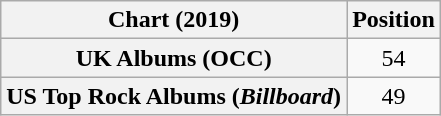<table class="wikitable sortable plainrowheaders" style="text-align:center">
<tr>
<th scope="col">Chart (2019)</th>
<th scope="col">Position</th>
</tr>
<tr>
<th scope="row">UK Albums (OCC)</th>
<td>54</td>
</tr>
<tr>
<th scope="row">US Top Rock Albums (<em>Billboard</em>)</th>
<td>49</td>
</tr>
</table>
